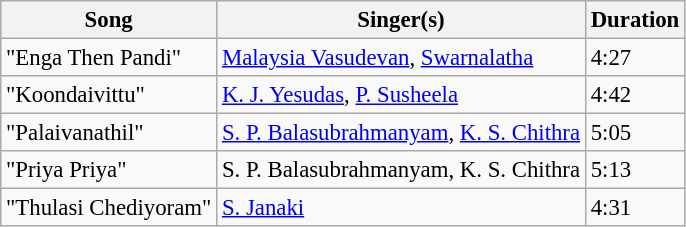<table class="wikitable" style="font-size:95%;">
<tr>
<th>Song</th>
<th>Singer(s)</th>
<th>Duration</th>
</tr>
<tr>
<td>"Enga Then Pandi"</td>
<td><a href='#'>Malaysia Vasudevan</a>, <a href='#'>Swarnalatha</a></td>
<td>4:27</td>
</tr>
<tr>
<td>"Koondaivittu"</td>
<td><a href='#'>K. J. Yesudas</a>, <a href='#'>P. Susheela</a></td>
<td>4:42</td>
</tr>
<tr>
<td>"Palaivanathil"</td>
<td><a href='#'>S. P. Balasubrahmanyam</a>, <a href='#'>K. S. Chithra</a></td>
<td>5:05</td>
</tr>
<tr>
<td>"Priya Priya"</td>
<td>S. P. Balasubrahmanyam, K. S. Chithra</td>
<td>5:13</td>
</tr>
<tr>
<td>"Thulasi Chediyoram"</td>
<td><a href='#'>S. Janaki</a></td>
<td>4:31</td>
</tr>
</table>
